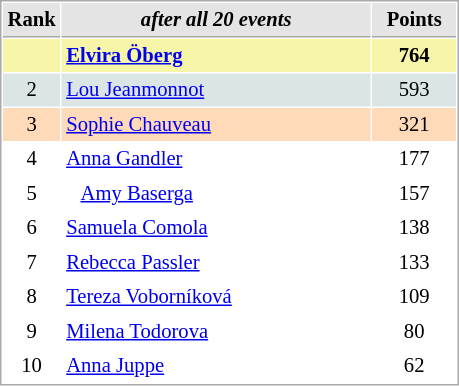<table cellspacing="1" cellpadding="3" style="border:1px solid #AAAAAA;font-size:86%">
<tr style="background-color: #E4E4E4;">
<th style="border-bottom:1px solid #AAAAAA; width: 10px;">Rank</th>
<th style="border-bottom:1px solid #AAAAAA; width: 200px;"><em>after all 20 events</em></th>
<th style="border-bottom:1px solid #AAAAAA; width: 50px;">Points</th>
</tr>
<tr style="background:#f7f6a8;">
<td style="text-align:center"></td>
<td> <strong><a href='#'>Elvira Öberg</a></strong></td>
<td style="text-align:center"><strong>764</strong></td>
</tr>
<tr style="background:#dce5e5;">
<td align=center>2</td>
<td> <a href='#'>Lou Jeanmonnot</a></td>
<td align=center>593</td>
</tr>
<tr style="background:#ffdab9;">
<td align=center>3</td>
<td> <a href='#'>Sophie Chauveau</a></td>
<td align=center>321</td>
</tr>
<tr>
<td align=center>4</td>
<td> <a href='#'>Anna Gandler</a></td>
<td align=center>177</td>
</tr>
<tr>
<td align=center>5</td>
<td>   <a href='#'>Amy Baserga</a></td>
<td align=center>157</td>
</tr>
<tr>
<td align=center>6</td>
<td> <a href='#'>Samuela Comola</a></td>
<td align=center>138</td>
</tr>
<tr>
<td align=center>7</td>
<td> <a href='#'>Rebecca Passler</a></td>
<td align=center>133</td>
</tr>
<tr>
<td align=center>8</td>
<td> <a href='#'>Tereza Voborníková</a></td>
<td align=center>109</td>
</tr>
<tr>
<td align=center>9</td>
<td> <a href='#'>Milena Todorova</a></td>
<td align=center>80</td>
</tr>
<tr>
<td align=center>10</td>
<td> <a href='#'>Anna Juppe</a></td>
<td align=center>62</td>
</tr>
</table>
